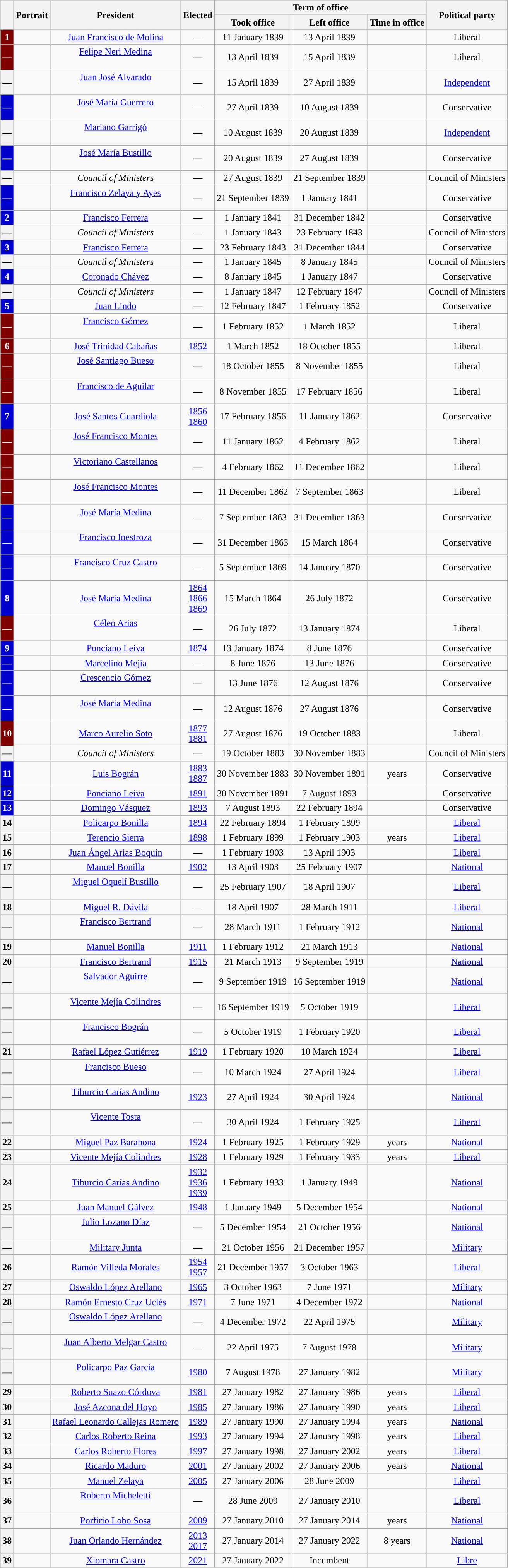<table class="wikitable" style="text-align:center">
<tr>
<th rowspan="2"></th>
<th rowspan="2">Portrait</th>
<th rowspan="2">President<br></th>
<th rowspan="2">Elected</th>
<th colspan="3">Term of office</th>
<th rowspan="2">Political party</th>
</tr>
<tr style="background:#cccccc">
<th>Took office</th>
<th>Left office</th>
<th>Time in office</th>
</tr>
<tr>
<th style="background:Maroon; color:white">1</th>
<td></td>
<td><a href='#'>Juan Francisco de Molina</a></td>
<td>—</td>
<td>11 January 1839</td>
<td>13 April 1839</td>
<td></td>
<td>Liberal</td>
</tr>
<tr>
<th style="background:Maroon; color:white">—</th>
<td></td>
<td><a href='#'>Felipe Neri Medina</a><br><br></td>
<td>—</td>
<td>13 April 1839</td>
<td>15 April 1839</td>
<td></td>
<td>Liberal</td>
</tr>
<tr>
<th style="background:">—</th>
<td></td>
<td><a href='#'>Juan José Alvarado</a><br><br></td>
<td>—</td>
<td>15 April 1839</td>
<td>27 April 1839</td>
<td></td>
<td><a href='#'>Independent</a></td>
</tr>
<tr>
<th style="background:MediumBlue; color:white">—</th>
<td></td>
<td><a href='#'>José María Guerrero</a><br><br></td>
<td>—</td>
<td>27 April 1839</td>
<td>10 August 1839</td>
<td></td>
<td>Conservative</td>
</tr>
<tr>
<th style="background:">—</th>
<td></td>
<td><a href='#'>Mariano Garrigó</a><br><br></td>
<td>—</td>
<td>10 August 1839</td>
<td>20 August 1839</td>
<td></td>
<td><a href='#'>Independent</a></td>
</tr>
<tr>
<th style="background:MediumBlue; color:white">—</th>
<td></td>
<td><a href='#'>José María Bustillo</a><br><br></td>
<td>—</td>
<td>20 August 1839</td>
<td>27 August 1839</td>
<td></td>
<td>Conservative</td>
</tr>
<tr>
<th style="background:; color:">—</th>
<td></td>
<td><em>Council of Ministers</em></td>
<td>—</td>
<td>27 August 1839</td>
<td>21 September 1839</td>
<td></td>
<td>Council of Ministers</td>
</tr>
<tr>
<th style="background:MediumBlue; color:white">—</th>
<td></td>
<td><a href='#'>Francisco Zelaya y Ayes</a><br><br></td>
<td>—</td>
<td>21 September 1839</td>
<td>1 January 1841</td>
<td></td>
<td>Conservative</td>
</tr>
<tr>
<th style="background:MediumBlue; color:white">2</th>
<td></td>
<td><a href='#'>Francisco Ferrera</a><br></td>
<td>—</td>
<td>1 January 1841</td>
<td>31 December 1842</td>
<td></td>
<td>Conservative</td>
</tr>
<tr>
<th style="background:; color:">—</th>
<td></td>
<td><em>Council of Ministers</em></td>
<td>—</td>
<td>1 January 1843</td>
<td>23 February 1843</td>
<td></td>
<td>Council of Ministers</td>
</tr>
<tr>
<th style="background:MediumBlue; color:white">3</th>
<td></td>
<td><a href='#'>Francisco Ferrera</a><br></td>
<td>—</td>
<td>23 February 1843</td>
<td>31 December 1844</td>
<td></td>
<td>Conservative</td>
</tr>
<tr>
<th style="background:; color:">—</th>
<td></td>
<td><em>Council of Ministers</em></td>
<td>—</td>
<td>1 January 1845</td>
<td>8 January 1845</td>
<td></td>
<td>Council of Ministers</td>
</tr>
<tr>
<th style="background:MediumBlue; color:white">4</th>
<td></td>
<td><a href='#'>Coronado Chávez</a><br></td>
<td>—</td>
<td>8 January 1845</td>
<td>1 January 1847</td>
<td></td>
<td>Conservative</td>
</tr>
<tr>
<th style="background:; color:">—</th>
<td></td>
<td><em>Council of Ministers</em></td>
<td>—</td>
<td>1 January 1847</td>
<td>12 February 1847</td>
<td></td>
<td>Council of Ministers</td>
</tr>
<tr>
<th style="background:MediumBlue; color:white">5</th>
<td></td>
<td><a href='#'>Juan Lindo</a><br></td>
<td>—</td>
<td>12 February 1847</td>
<td>1 February 1852</td>
<td></td>
<td>Conservative</td>
</tr>
<tr>
<th style="background:Maroon; color:white">—</th>
<td></td>
<td><a href='#'>Francisco Gómez</a><br><br></td>
<td>—</td>
<td>1 February 1852</td>
<td>1 March 1852</td>
<td></td>
<td>Liberal</td>
</tr>
<tr>
<th style="background:Maroon; color:white">6</th>
<td></td>
<td><a href='#'>José Trinidad Cabañas</a><br></td>
<td><a href='#'>1852</a></td>
<td>1 March 1852</td>
<td>18 October 1855</td>
<td></td>
<td>Liberal</td>
</tr>
<tr>
<th style="background:Maroon; color:white">—</th>
<td></td>
<td><a href='#'>José Santiago Bueso</a><br><br></td>
<td>—</td>
<td>18 October 1855</td>
<td>8 November 1855</td>
<td></td>
<td>Liberal</td>
</tr>
<tr>
<th style="background:Maroon; color:white">—</th>
<td></td>
<td><a href='#'>Francisco de Aguilar</a><br><br></td>
<td>—</td>
<td>8 November 1855</td>
<td>17 February 1856</td>
<td></td>
<td>Liberal</td>
</tr>
<tr>
<th style="background:MediumBlue; color:white">7</th>
<td></td>
<td><a href='#'>José Santos Guardiola</a><br></td>
<td><a href='#'>1856</a><br><a href='#'>1860</a></td>
<td>17 February 1856</td>
<td>11 January 1862</td>
<td></td>
<td>Conservative</td>
</tr>
<tr>
<th style="background:Maroon; color:white">—</th>
<td></td>
<td><a href='#'>José Francisco Montes</a><br><br></td>
<td>—</td>
<td>11 January 1862</td>
<td>4 February 1862</td>
<td></td>
<td>Liberal</td>
</tr>
<tr>
<th style="background:Maroon; color:white">—</th>
<td></td>
<td><a href='#'>Victoriano Castellanos</a><br><br></td>
<td>—</td>
<td>4 February 1862</td>
<td>11 December 1862</td>
<td></td>
<td>Liberal</td>
</tr>
<tr>
<th style="background:Maroon; color:white">—</th>
<td></td>
<td><a href='#'>José Francisco Montes</a><br><br></td>
<td>—</td>
<td>11 December 1862</td>
<td>7 September 1863</td>
<td></td>
<td>Liberal</td>
</tr>
<tr>
<th style="background:MediumBlue; color:white">—</th>
<td></td>
<td><a href='#'>José María Medina</a><br><br></td>
<td>—</td>
<td>7 September 1863</td>
<td>31 December 1863</td>
<td></td>
<td>Conservative</td>
</tr>
<tr>
<th style="background:MediumBlue; color:white">—</th>
<td></td>
<td><a href='#'>Francisco Inestroza</a><br><br></td>
<td>—</td>
<td>31 December 1863</td>
<td>15 March 1864</td>
<td></td>
<td>Conservative</td>
</tr>
<tr>
<th style="background:MediumBlue; color:white">—</th>
<td></td>
<td><a href='#'>Francisco Cruz Castro</a><br><br></td>
<td>—</td>
<td>5 September 1869</td>
<td>14 January 1870</td>
<td></td>
<td>Conservative</td>
</tr>
<tr>
<th style="background:MediumBlue; color:white">8</th>
<td></td>
<td><a href='#'>José María Medina</a><br></td>
<td><a href='#'>1864</a><br><a href='#'>1866</a><br><a href='#'>1869</a></td>
<td>15 March 1864</td>
<td>26 July 1872</td>
<td></td>
<td>Conservative</td>
</tr>
<tr>
<th style="background:Maroon; color:white">—</th>
<td></td>
<td><a href='#'>Céleo Arias</a><br><br></td>
<td>—</td>
<td>26 July 1872</td>
<td>13 January 1874</td>
<td></td>
<td>Liberal</td>
</tr>
<tr>
<th style="background:MediumBlue; color:white">9</th>
<td></td>
<td><a href='#'>Ponciano Leiva</a><br></td>
<td><a href='#'>1874</a></td>
<td>13 January 1874</td>
<td>8 June 1876</td>
<td></td>
<td>Conservative</td>
</tr>
<tr>
<th style="background:MediumBlue; color:white">—</th>
<td></td>
<td><a href='#'>Marcelino Mejía</a><br></td>
<td>—</td>
<td>8 June 1876</td>
<td>13 June 1876</td>
<td></td>
<td>Conservative</td>
</tr>
<tr>
<th style="background:MediumBlue; color:white">—</th>
<td></td>
<td><a href='#'>Crescencio Gómez</a><br><br></td>
<td>—</td>
<td>13 June 1876</td>
<td>12 August 1876</td>
<td></td>
<td>Conservative</td>
</tr>
<tr>
<th style="background:MediumBlue; color:white">—</th>
<td></td>
<td><a href='#'>José María Medina</a><br><br></td>
<td>—</td>
<td>12 August 1876</td>
<td>27 August 1876</td>
<td></td>
<td>Conservative</td>
</tr>
<tr>
<th style="background:Maroon; color:white">10</th>
<td></td>
<td><a href='#'>Marco Aurelio Soto</a><br></td>
<td><a href='#'>1877</a><br><a href='#'>1881</a></td>
<td>27 August 1876</td>
<td>19 October 1883</td>
<td></td>
<td>Liberal</td>
</tr>
<tr>
<th style="background:; color:">—</th>
<td></td>
<td><em>Council of Ministers</em></td>
<td>—</td>
<td>19 October 1883</td>
<td>30 November 1883</td>
<td></td>
<td>Council of Ministers</td>
</tr>
<tr>
<th style="background:MediumBlue; color:white">11</th>
<td></td>
<td><a href='#'>Luis Bográn</a><br></td>
<td><a href='#'>1883</a><br><a href='#'>1887</a></td>
<td>30 November 1883</td>
<td>30 November 1891</td>
<td> years</td>
<td>Conservative</td>
</tr>
<tr>
<th style="background:MediumBlue; color:white">12</th>
<td></td>
<td><a href='#'>Ponciano Leiva</a><br></td>
<td><a href='#'>1891</a></td>
<td>30 November 1891</td>
<td>7 August 1893</td>
<td></td>
<td>Conservative</td>
</tr>
<tr>
<th style="background:MediumBlue; color:white">13</th>
<td></td>
<td><a href='#'>Domingo Vásquez</a><br></td>
<td><a href='#'>1893</a></td>
<td>7 August 1893</td>
<td>22 February 1894</td>
<td></td>
<td>Conservative</td>
</tr>
<tr>
<th style="background:">14</th>
<td></td>
<td><a href='#'>Policarpo Bonilla</a><br></td>
<td><a href='#'>1894</a></td>
<td>22 February 1894</td>
<td>1 February 1899</td>
<td></td>
<td><a href='#'>Liberal</a></td>
</tr>
<tr>
<th style="background:">15</th>
<td></td>
<td><a href='#'>Terencio Sierra</a><br></td>
<td><a href='#'>1898</a></td>
<td>1 February 1899</td>
<td>1 February 1903</td>
<td> years</td>
<td><a href='#'>Liberal</a></td>
</tr>
<tr>
<th style="background:">16</th>
<td></td>
<td><a href='#'>Juan Ángel Arias Boquín</a><br></td>
<td>—</td>
<td>1 February 1903</td>
<td>13 April 1903</td>
<td></td>
<td><a href='#'>Liberal</a></td>
</tr>
<tr>
<th style="background:">17</th>
<td></td>
<td><a href='#'>Manuel Bonilla</a><br></td>
<td><a href='#'>1902</a></td>
<td>13 April 1903</td>
<td>25 February 1907</td>
<td></td>
<td><a href='#'>National</a></td>
</tr>
<tr>
<th style="background:">—</th>
<td></td>
<td><a href='#'>Miguel Oquelí Bustillo</a><br><br></td>
<td>—</td>
<td>25 February 1907</td>
<td>18 April 1907</td>
<td></td>
<td><a href='#'>Liberal</a></td>
</tr>
<tr>
<th style="background:">18</th>
<td></td>
<td><a href='#'>Miguel R. Dávila</a><br></td>
<td>—</td>
<td>18 April 1907</td>
<td>28 March 1911</td>
<td></td>
<td><a href='#'>Liberal</a></td>
</tr>
<tr>
<th style="background:">—</th>
<td></td>
<td><a href='#'>Francisco Bertrand</a><br><br></td>
<td>—</td>
<td>28 March 1911</td>
<td>1 February 1912</td>
<td></td>
<td><a href='#'>National</a></td>
</tr>
<tr>
<th style="background:">19</th>
<td></td>
<td><a href='#'>Manuel Bonilla</a><br></td>
<td><a href='#'>1911</a></td>
<td>1 February 1912</td>
<td>21 March 1913</td>
<td></td>
<td><a href='#'>National</a></td>
</tr>
<tr>
<th style="background:">20</th>
<td></td>
<td><a href='#'>Francisco Bertrand</a><br></td>
<td><a href='#'>1915</a></td>
<td>21 March 1913</td>
<td>9 September 1919</td>
<td></td>
<td><a href='#'>National</a></td>
</tr>
<tr>
<th style="background:">—</th>
<td></td>
<td><a href='#'>Salvador Aguirre</a><br><br></td>
<td>—</td>
<td>9 September 1919</td>
<td>16 September 1919</td>
<td></td>
<td><a href='#'>National</a></td>
</tr>
<tr>
<th style="background:">—</th>
<td></td>
<td><a href='#'>Vicente Mejía Colindres</a><br><br></td>
<td>—</td>
<td>16 September 1919</td>
<td>5 October 1919</td>
<td></td>
<td><a href='#'>Liberal</a></td>
</tr>
<tr>
<th style="background:">—</th>
<td></td>
<td><a href='#'>Francisco Bográn</a><br><br></td>
<td>—</td>
<td>5 October 1919</td>
<td>1 February 1920</td>
<td></td>
<td><a href='#'>Liberal</a></td>
</tr>
<tr>
<th style="background:">21</th>
<td></td>
<td><a href='#'>Rafael López Gutiérrez</a><br></td>
<td><a href='#'>1919</a></td>
<td>1 February 1920</td>
<td>10 March 1924</td>
<td></td>
<td><a href='#'>Liberal</a></td>
</tr>
<tr>
<th style="background:">—</th>
<td></td>
<td><a href='#'>Francisco Bueso</a><br><br></td>
<td>—</td>
<td>10 March 1924</td>
<td>27 April 1924</td>
<td></td>
<td><a href='#'>Liberal</a></td>
</tr>
<tr>
<th style="background:">—</th>
<td></td>
<td><a href='#'>Tiburcio Carías Andino</a><br><br></td>
<td><a href='#'>1923</a></td>
<td>27 April 1924</td>
<td>30 April 1924</td>
<td></td>
<td><a href='#'>National</a></td>
</tr>
<tr>
<th style="background:">—</th>
<td></td>
<td><a href='#'>Vicente Tosta</a><br><br></td>
<td>—</td>
<td>30 April 1924</td>
<td>1 February 1925</td>
<td></td>
<td><a href='#'>Liberal</a></td>
</tr>
<tr>
<th style="background:">22</th>
<td></td>
<td><a href='#'>Miguel Paz Barahona</a><br></td>
<td><a href='#'>1924</a></td>
<td>1 February 1925</td>
<td>1 February 1929</td>
<td> years</td>
<td><a href='#'>National</a></td>
</tr>
<tr>
<th style="background:">23</th>
<td></td>
<td><a href='#'>Vicente Mejía Colindres</a><br></td>
<td><a href='#'>1928</a></td>
<td>1 February 1929</td>
<td>1 February 1933</td>
<td> years</td>
<td><a href='#'>Liberal</a></td>
</tr>
<tr>
<th style="background:">24</th>
<td></td>
<td><a href='#'>Tiburcio Carías Andino</a><br></td>
<td><a href='#'>1932</a><br><a href='#'>1936</a><br><a href='#'>1939</a></td>
<td>1 February 1933</td>
<td>1 January 1949</td>
<td></td>
<td><a href='#'>National</a></td>
</tr>
<tr>
<th style="background:">25</th>
<td></td>
<td><a href='#'>Juan Manuel Gálvez</a><br></td>
<td><a href='#'>1948</a></td>
<td>1 January 1949</td>
<td>5 December 1954</td>
<td></td>
<td><a href='#'>National</a></td>
</tr>
<tr>
<th style="background:">—</th>
<td></td>
<td><a href='#'>Julio Lozano Díaz</a><br><br></td>
<td>—</td>
<td>5 December 1954</td>
<td>21 October 1956</td>
<td></td>
<td><a href='#'>National</a></td>
</tr>
<tr>
<th style="background:">—</th>
<td></td>
<td><a href='#'>Military Junta</a></td>
<td>—</td>
<td>21 October 1956</td>
<td>21 December 1957</td>
<td></td>
<td><a href='#'>Military</a></td>
</tr>
<tr>
<th style="background:">26</th>
<td></td>
<td><a href='#'>Ramón Villeda Morales</a><br></td>
<td><a href='#'>1954</a><br><a href='#'>1957</a></td>
<td>21 December 1957</td>
<td>3 October 1963<br></td>
<td></td>
<td><a href='#'>Liberal</a></td>
</tr>
<tr>
<th style="background:">27</th>
<td></td>
<td><a href='#'>Oswaldo López Arellano</a><br></td>
<td><a href='#'>1965</a></td>
<td>3 October 1963</td>
<td>7 June 1971</td>
<td></td>
<td><a href='#'>Military</a></td>
</tr>
<tr>
<th style="background:">28</th>
<td></td>
<td><a href='#'>Ramón Ernesto Cruz Uclés</a><br></td>
<td><a href='#'>1971</a></td>
<td>7 June 1971</td>
<td>4 December 1972</td>
<td></td>
<td><a href='#'>National</a></td>
</tr>
<tr>
<th style="background:">—</th>
<td></td>
<td><a href='#'>Oswaldo López Arellano</a><br><br></td>
<td>—</td>
<td>4 December 1972</td>
<td>22 April 1975<br></td>
<td></td>
<td><a href='#'>Military</a></td>
</tr>
<tr>
<th style="background:">—</th>
<td></td>
<td><a href='#'>Juan Alberto Melgar Castro</a><br><br></td>
<td>—</td>
<td>22 April 1975</td>
<td>7 August 1978</td>
<td></td>
<td><a href='#'>Military</a></td>
</tr>
<tr>
<th style="background:">—</th>
<td></td>
<td><a href='#'>Policarpo Paz García</a><br><br></td>
<td><a href='#'>1980</a></td>
<td>7 August 1978</td>
<td>27 January 1982</td>
<td></td>
<td><a href='#'>Military</a></td>
</tr>
<tr>
<th style="background:">29</th>
<td></td>
<td><a href='#'>Roberto Suazo Córdova</a><br></td>
<td><a href='#'>1981</a></td>
<td>27 January 1982</td>
<td>27 January 1986</td>
<td> years</td>
<td><a href='#'>Liberal</a></td>
</tr>
<tr>
<th style="background:">30</th>
<td></td>
<td><a href='#'>José Azcona del Hoyo</a><br></td>
<td><a href='#'>1985</a></td>
<td>27 January 1986</td>
<td>27 January 1990</td>
<td> years</td>
<td><a href='#'>Liberal</a></td>
</tr>
<tr>
<th style="background:">31</th>
<td></td>
<td><a href='#'>Rafael Leonardo Callejas Romero</a><br></td>
<td><a href='#'>1989</a></td>
<td>27 January 1990</td>
<td>27 January 1994</td>
<td> years</td>
<td><a href='#'>National</a></td>
</tr>
<tr>
<th style="background:">32</th>
<td></td>
<td><a href='#'>Carlos Roberto Reina</a><br></td>
<td><a href='#'>1993</a></td>
<td>27 January 1994</td>
<td>27 January 1998</td>
<td> years</td>
<td><a href='#'>Liberal</a></td>
</tr>
<tr>
<th style="background:">33</th>
<td></td>
<td><a href='#'>Carlos Roberto Flores</a><br></td>
<td><a href='#'>1997</a></td>
<td>27 January 1998</td>
<td>27 January 2002</td>
<td> years</td>
<td><a href='#'>Liberal</a></td>
</tr>
<tr>
<th style="background:">34</th>
<td></td>
<td><a href='#'>Ricardo Maduro</a><br></td>
<td><a href='#'>2001</a></td>
<td>27 January 2002</td>
<td>27 January 2006</td>
<td> years</td>
<td><a href='#'>National</a></td>
</tr>
<tr>
<th style="background:">35</th>
<td></td>
<td><a href='#'>Manuel Zelaya</a><br></td>
<td><a href='#'>2005</a></td>
<td>27 January 2006</td>
<td>28 June 2009<br></td>
<td></td>
<td><a href='#'>Liberal</a></td>
</tr>
<tr>
<th style="background:">36</th>
<td></td>
<td><a href='#'>Roberto Micheletti</a><br><br></td>
<td>—</td>
<td>28 June 2009</td>
<td>27 January 2010</td>
<td></td>
<td><a href='#'>Liberal</a></td>
</tr>
<tr>
<th style="background:">37</th>
<td></td>
<td><a href='#'>Porfirio Lobo Sosa</a><br></td>
<td><a href='#'>2009</a></td>
<td>27 January 2010</td>
<td>27 January 2014</td>
<td> years</td>
<td><a href='#'>National</a></td>
</tr>
<tr>
<th style="background:">38</th>
<td></td>
<td><a href='#'>Juan Orlando Hernández</a><br></td>
<td><a href='#'>2013</a><br><a href='#'>2017</a></td>
<td>27 January 2014</td>
<td>27 January 2022</td>
<td>8 years</td>
<td><a href='#'>National</a></td>
</tr>
<tr>
<th style="background:">39</th>
<td></td>
<td><a href='#'>Xiomara Castro</a><br></td>
<td><a href='#'>2021</a></td>
<td>27 January 2022</td>
<td>Incumbent</td>
<td></td>
<td><a href='#'>Libre</a></td>
</tr>
</table>
